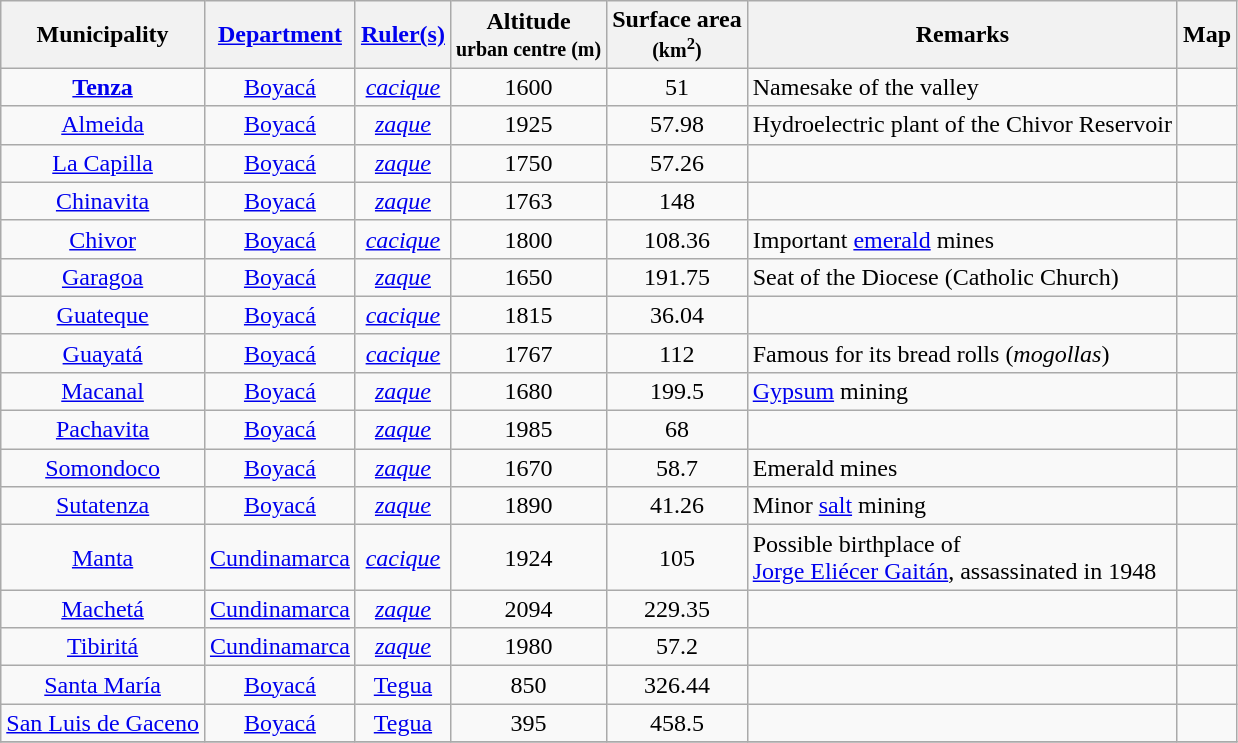<table class="wikitable sortable mw-collapsible">
<tr>
<th scope="col">Municipality</th>
<th scope="col"><a href='#'>Department</a></th>
<th scope="col"><a href='#'>Ruler(s)</a></th>
<th scope="col">Altitude<br><small>urban centre (m)</small></th>
<th scope="col">Surface area<br><small>(km<sup>2</sup>)</small></th>
<th scope="col">Remarks</th>
<th scope="col">Map</th>
</tr>
<tr>
<td align=center><strong><a href='#'>Tenza</a></strong></td>
<td align=center><a href='#'>Boyacá</a></td>
<td align=center><em><a href='#'>cacique</a></em></td>
<td align=center>1600</td>
<td align=center>51</td>
<td align=left>Namesake of the valley</td>
<td align=center></td>
</tr>
<tr>
<td align=center><a href='#'>Almeida</a></td>
<td align=center><a href='#'>Boyacá</a></td>
<td align=center><em><a href='#'>zaque</a></em></td>
<td align=center>1925</td>
<td align=center>57.98</td>
<td align=left>Hydroelectric plant of the Chivor Reservoir</td>
<td align=center></td>
</tr>
<tr>
<td align=center><a href='#'>La Capilla</a></td>
<td align=center><a href='#'>Boyacá</a></td>
<td align=center><em><a href='#'>zaque</a></em></td>
<td align=center>1750</td>
<td align=center>57.26</td>
<td align=center></td>
<td align=center></td>
</tr>
<tr>
<td align=center><a href='#'>Chinavita</a></td>
<td align=center><a href='#'>Boyacá</a></td>
<td align=center><em><a href='#'>zaque</a></em></td>
<td align=center>1763</td>
<td align=center>148</td>
<td align=center></td>
<td align=center></td>
</tr>
<tr>
<td align=center><a href='#'>Chivor</a></td>
<td align=center><a href='#'>Boyacá</a></td>
<td align=center><em><a href='#'>cacique</a></em></td>
<td align=center>1800</td>
<td align=center>108.36</td>
<td align=left>Important <a href='#'>emerald</a> mines</td>
<td align=center></td>
</tr>
<tr>
<td align=center><a href='#'>Garagoa</a></td>
<td align=center><a href='#'>Boyacá</a></td>
<td align=center><em><a href='#'>zaque</a></em></td>
<td align=center>1650</td>
<td align=center>191.75</td>
<td align=left>Seat of the Diocese (Catholic Church)</td>
<td align=center></td>
</tr>
<tr>
<td align=center><a href='#'>Guateque</a></td>
<td align=center><a href='#'>Boyacá</a></td>
<td align=center><em><a href='#'>cacique</a></em></td>
<td align=center>1815</td>
<td align=center>36.04</td>
<td align=center></td>
<td align=center></td>
</tr>
<tr>
<td align=center><a href='#'>Guayatá</a></td>
<td align=center><a href='#'>Boyacá</a></td>
<td align=center><em><a href='#'>cacique</a></em></td>
<td align=center>1767</td>
<td align=center>112</td>
<td align=left>Famous for its bread rolls (<em>mogollas</em>)</td>
<td align=center></td>
</tr>
<tr>
<td align=center><a href='#'>Macanal</a></td>
<td align=center><a href='#'>Boyacá</a></td>
<td align=center><em><a href='#'>zaque</a></em></td>
<td align=center>1680</td>
<td align=center>199.5</td>
<td align=left><a href='#'>Gypsum</a> mining</td>
<td align=center></td>
</tr>
<tr>
<td align=center><a href='#'>Pachavita</a></td>
<td align=center><a href='#'>Boyacá</a></td>
<td align=center><em><a href='#'>zaque</a></em></td>
<td align=center>1985</td>
<td align=center>68</td>
<td align=center></td>
<td align=center></td>
</tr>
<tr>
<td align=center><a href='#'>Somondoco</a></td>
<td align=center><a href='#'>Boyacá</a></td>
<td align=center><em><a href='#'>zaque</a></em></td>
<td align=center>1670</td>
<td align=center>58.7</td>
<td align=left>Emerald mines</td>
<td align=center></td>
</tr>
<tr>
<td align=center><a href='#'>Sutatenza</a></td>
<td align=center><a href='#'>Boyacá</a></td>
<td align=center><em><a href='#'>zaque</a></em></td>
<td align=center>1890</td>
<td align=center>41.26</td>
<td align=left>Minor <a href='#'>salt</a> mining</td>
<td align=center></td>
</tr>
<tr>
<td align=center><a href='#'>Manta</a></td>
<td align=center><a href='#'>Cundinamarca</a></td>
<td align=center><em><a href='#'>cacique</a></em></td>
<td align=center>1924</td>
<td align=center>105</td>
<td align=left>Possible birthplace of<br><a href='#'>Jorge Eliécer Gaitán</a>, assassinated in 1948</td>
<td align=center></td>
</tr>
<tr>
<td align=center><a href='#'>Machetá</a></td>
<td align=center><a href='#'>Cundinamarca</a></td>
<td align=center><em><a href='#'>zaque</a></em></td>
<td align=center>2094</td>
<td align=center>229.35</td>
<td align=center></td>
<td align=center></td>
</tr>
<tr>
<td align=center><a href='#'>Tibiritá</a></td>
<td align=center><a href='#'>Cundinamarca</a></td>
<td align=center><em><a href='#'>zaque</a></em></td>
<td align=center>1980</td>
<td align=center>57.2</td>
<td align=center></td>
<td align=center></td>
</tr>
<tr>
<td align=center><a href='#'>Santa María</a></td>
<td align=center><a href='#'>Boyacá</a></td>
<td align=center><a href='#'>Tegua</a></td>
<td align=center>850</td>
<td align=center>326.44</td>
<td align=center></td>
<td align=center></td>
</tr>
<tr>
<td align=center><a href='#'>San Luis de Gaceno</a></td>
<td align=center><a href='#'>Boyacá</a></td>
<td align=center><a href='#'>Tegua</a></td>
<td align=center>395</td>
<td align=center>458.5</td>
<td align=center></td>
<td align=center></td>
</tr>
<tr>
</tr>
</table>
